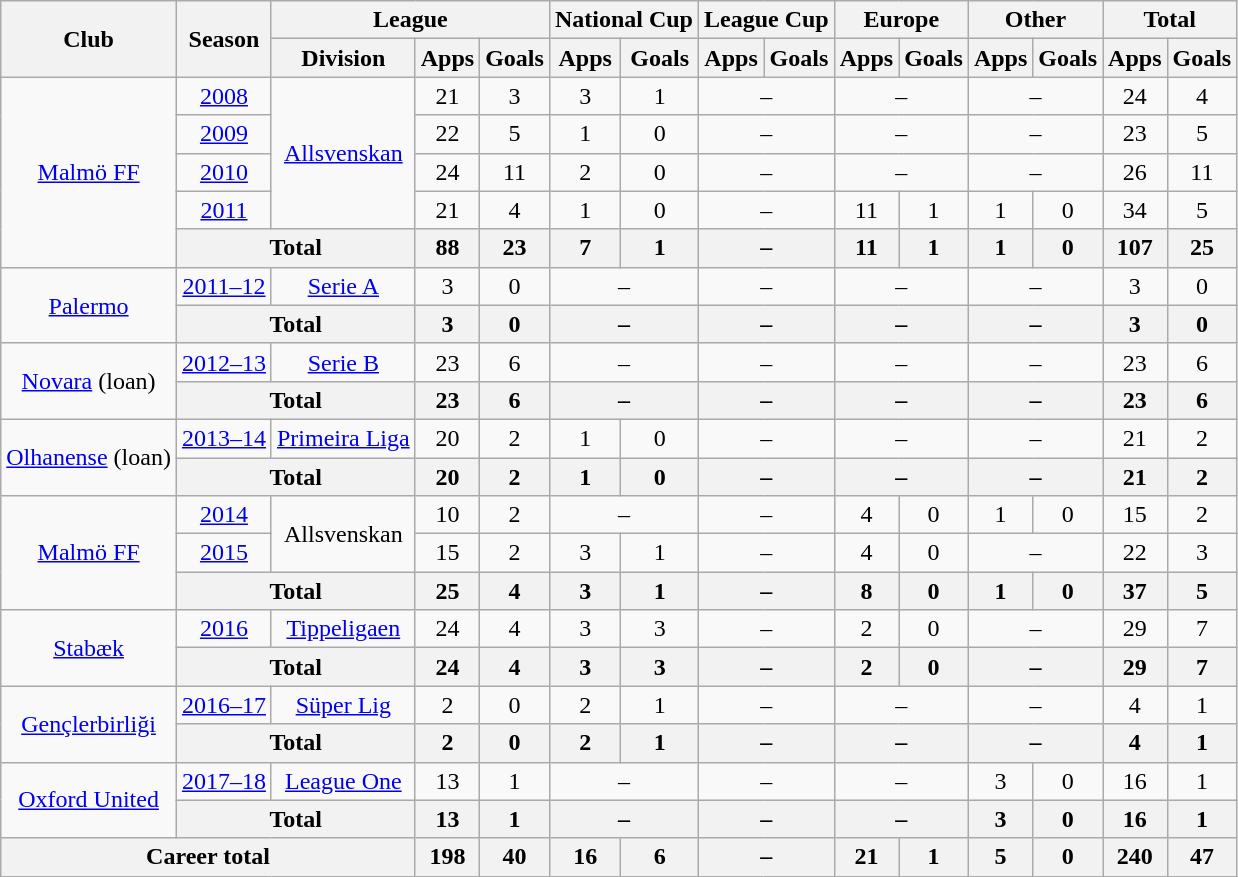<table class=wikitable style=text-align:center>
<tr>
<th rowspan=2>Club</th>
<th rowspan=2>Season</th>
<th colspan=3>League</th>
<th colspan=2>National Cup</th>
<th colspan=2>League Cup</th>
<th colspan=2>Europe</th>
<th colspan=2>Other</th>
<th colspan=2>Total</th>
</tr>
<tr>
<th>Division</th>
<th>Apps</th>
<th>Goals</th>
<th>Apps</th>
<th>Goals</th>
<th>Apps</th>
<th>Goals</th>
<th>Apps</th>
<th>Goals</th>
<th>Apps</th>
<th>Goals</th>
<th>Apps</th>
<th>Goals</th>
</tr>
<tr>
<td rowspan=5><a href='#'>Malmö FF</a></td>
<td><a href='#'>2008</a></td>
<td rowspan=4><a href='#'>Allsvenskan</a></td>
<td>21</td>
<td>3</td>
<td>3</td>
<td>1</td>
<td colspan=2>–</td>
<td colspan=2>–</td>
<td colspan=2>–</td>
<td>24</td>
<td>4</td>
</tr>
<tr>
<td><a href='#'>2009</a></td>
<td>22</td>
<td>5</td>
<td>1</td>
<td>0</td>
<td colspan=2>–</td>
<td colspan=2>–</td>
<td colspan=2>–</td>
<td>23</td>
<td>5</td>
</tr>
<tr>
<td><a href='#'>2010</a></td>
<td>24</td>
<td>11</td>
<td>2</td>
<td>0</td>
<td colspan=2>–</td>
<td colspan=2>–</td>
<td colspan=2>–</td>
<td>26</td>
<td>11</td>
</tr>
<tr>
<td><a href='#'>2011</a></td>
<td>21</td>
<td>4</td>
<td>1</td>
<td>0</td>
<td colspan=2>–</td>
<td>11</td>
<td>1</td>
<td>1</td>
<td>0</td>
<td>34</td>
<td>5</td>
</tr>
<tr>
<th colspan=2>Total</th>
<th>88</th>
<th>23</th>
<th>7</th>
<th>1</th>
<th colspan=2>–</th>
<th>11</th>
<th>1</th>
<th>1</th>
<th>0</th>
<th>107</th>
<th>25</th>
</tr>
<tr>
<td rowspan=2><a href='#'>Palermo</a></td>
<td><a href='#'>2011–12</a></td>
<td><a href='#'>Serie A</a></td>
<td>3</td>
<td>0</td>
<td colspan=2>–</td>
<td colspan=2>–</td>
<td colspan=2>–</td>
<td colspan=2>–</td>
<td>3</td>
<td>0</td>
</tr>
<tr>
<th colspan=2>Total</th>
<th>3</th>
<th>0</th>
<th colspan=2>–</th>
<th colspan=2>–</th>
<th colspan=2>–</th>
<th colspan=2>–</th>
<th>3</th>
<th>0</th>
</tr>
<tr>
<td rowspan=2><a href='#'>Novara</a> (loan)</td>
<td><a href='#'>2012–13</a></td>
<td><a href='#'>Serie B</a></td>
<td>23</td>
<td>6</td>
<td colspan=2>–</td>
<td colspan=2>–</td>
<td colspan=2>–</td>
<td colspan=2>–</td>
<td>23</td>
<td>6</td>
</tr>
<tr>
<th colspan=2>Total</th>
<th>23</th>
<th>6</th>
<th colspan=2>–</th>
<th colspan=2>–</th>
<th colspan=2>–</th>
<th colspan=2>–</th>
<th>23</th>
<th>6</th>
</tr>
<tr>
<td rowspan=2><a href='#'>Olhanense</a> (loan)</td>
<td><a href='#'>2013–14</a></td>
<td><a href='#'>Primeira Liga</a></td>
<td>20</td>
<td>2</td>
<td>1</td>
<td>0</td>
<td colspan=2>–</td>
<td colspan=2>–</td>
<td colspan=2>–</td>
<td>21</td>
<td>2</td>
</tr>
<tr>
<th colspan=2>Total</th>
<th>20</th>
<th>2</th>
<th>1</th>
<th>0</th>
<th colspan=2>–</th>
<th colspan=2>–</th>
<th colspan=2>–</th>
<th>21</th>
<th>2</th>
</tr>
<tr>
<td rowspan=3><a href='#'>Malmö FF</a></td>
<td><a href='#'>2014</a></td>
<td rowspan=2>Allsvenskan</td>
<td>10</td>
<td>2</td>
<td colspan=2>–</td>
<td colspan=2>–</td>
<td>4</td>
<td>0</td>
<td>1</td>
<td>0</td>
<td>15</td>
<td>2</td>
</tr>
<tr>
<td><a href='#'>2015</a></td>
<td>15</td>
<td>2</td>
<td>3</td>
<td>1</td>
<td colspan=2>–</td>
<td>4</td>
<td>0</td>
<td colspan=2>–</td>
<td>22</td>
<td>3</td>
</tr>
<tr>
<th colspan=2>Total</th>
<th>25</th>
<th>4</th>
<th>3</th>
<th>1</th>
<th colspan=2>–</th>
<th>8</th>
<th>0</th>
<th>1</th>
<th>0</th>
<th>37</th>
<th>5</th>
</tr>
<tr>
<td rowspan=2><a href='#'>Stabæk</a></td>
<td><a href='#'>2016</a></td>
<td><a href='#'>Tippeligaen</a></td>
<td>24</td>
<td>4</td>
<td>3</td>
<td>3</td>
<td colspan=2>–</td>
<td>2</td>
<td>0</td>
<td colspan=2>–</td>
<td>29</td>
<td>7</td>
</tr>
<tr>
<th colspan=2>Total</th>
<th>24</th>
<th>4</th>
<th>3</th>
<th>3</th>
<th colspan=2>–</th>
<th>2</th>
<th>0</th>
<th colspan=2>–</th>
<th>29</th>
<th>7</th>
</tr>
<tr>
<td rowspan=2><a href='#'>Gençlerbirliği</a></td>
<td><a href='#'>2016–17</a></td>
<td><a href='#'>Süper Lig</a></td>
<td>2</td>
<td>0</td>
<td>2</td>
<td>1</td>
<td colspan=2>–</td>
<td colspan=2>–</td>
<td colspan=2>–</td>
<td>4</td>
<td>1</td>
</tr>
<tr>
<th colspan=2>Total</th>
<th>2</th>
<th>0</th>
<th>2</th>
<th>1</th>
<th colspan=2>–</th>
<th colspan=2>–</th>
<th colspan=2>–</th>
<th>4</th>
<th>1</th>
</tr>
<tr>
<td rowspan=2><a href='#'>Oxford United</a></td>
<td><a href='#'>2017–18</a></td>
<td><a href='#'>League One</a></td>
<td>13</td>
<td>1</td>
<td colspan=2>–</td>
<td colspan=2>–</td>
<td colspan=2>–</td>
<td>3</td>
<td>0</td>
<td>16</td>
<td>1</td>
</tr>
<tr>
<th colspan=2>Total</th>
<th>13</th>
<th>1</th>
<th colspan=2>–</th>
<th colspan=2>–</th>
<th colspan=2>–</th>
<th>3</th>
<th>0</th>
<th>16</th>
<th>1</th>
</tr>
<tr>
<th colspan=3>Career total</th>
<th>198</th>
<th>40</th>
<th>16</th>
<th>6</th>
<th colspan=2>–</th>
<th>21</th>
<th>1</th>
<th>5</th>
<th>0</th>
<th>240</th>
<th>47</th>
</tr>
</table>
